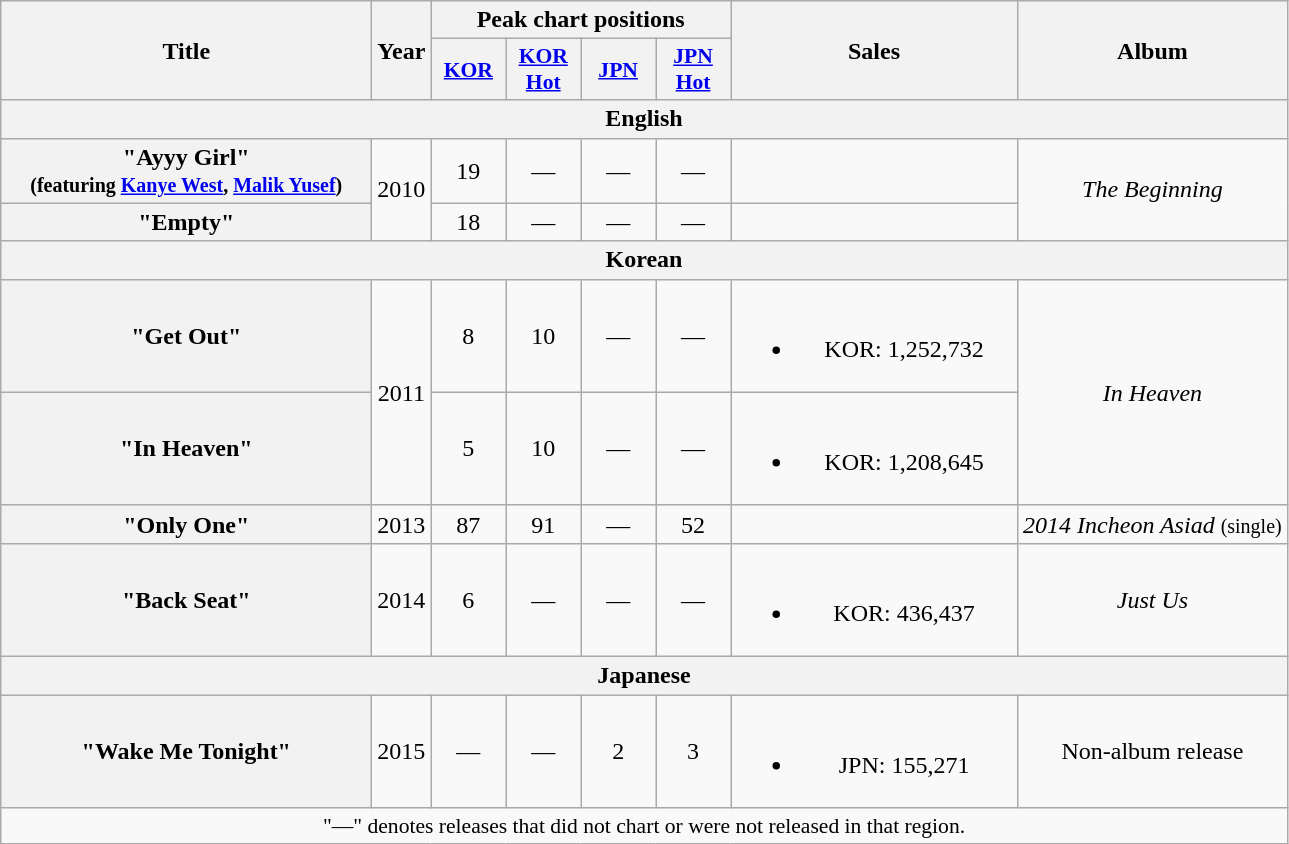<table class="wikitable plainrowheaders" style="text-align:center;">
<tr>
<th scope="col" rowspan="2" style="width:15em;">Title</th>
<th scope="col" rowspan="2">Year</th>
<th scope="col" colspan="4">Peak chart positions</th>
<th scope="col" rowspan="2" style="width:11.5em;">Sales</th>
<th scope="col" rowspan="2">Album</th>
</tr>
<tr>
<th scope="col" style="width:3em;font-size:90%;"><a href='#'>KOR</a><br></th>
<th scope="col" style="width:3em;font-size:90%;"><a href='#'>KOR<br>Hot</a><br></th>
<th scope="col" style="width:3em;font-size:90%"><a href='#'>JPN</a><br></th>
<th scope="col" style="width:3em;font-size:90%"><a href='#'>JPN<br>Hot</a><br></th>
</tr>
<tr>
<th colspan="8">English</th>
</tr>
<tr>
<th scope="row">"Ayyy Girl" <br><small>(featuring <a href='#'>Kanye West</a>, <a href='#'>Malik Yusef</a>)</small></th>
<td rowspan="2">2010</td>
<td>19</td>
<td>—</td>
<td>—</td>
<td>—</td>
<td></td>
<td rowspan="2"><em>The Beginning</em></td>
</tr>
<tr>
<th scope="row">"Empty"</th>
<td>18</td>
<td>—</td>
<td>—</td>
<td>—</td>
<td></td>
</tr>
<tr>
<th colspan="8">Korean</th>
</tr>
<tr>
<th scope="row">"Get Out"</th>
<td rowspan="2">2011</td>
<td>8</td>
<td>10</td>
<td>—</td>
<td>—</td>
<td><br><ul><li>KOR: 1,252,732</li></ul></td>
<td rowspan="2"><em>In Heaven</em></td>
</tr>
<tr>
<th scope="row">"In Heaven"</th>
<td>5</td>
<td>10</td>
<td>—</td>
<td>—</td>
<td><br><ul><li>KOR: 1,208,645</li></ul></td>
</tr>
<tr>
<th scope="row">"Only One"</th>
<td>2013</td>
<td>87</td>
<td>91</td>
<td>—</td>
<td>52</td>
<td></td>
<td><em>2014 Incheon Asiad</em> <small>(single)</small></td>
</tr>
<tr>
<th scope="row">"Back Seat"</th>
<td>2014</td>
<td>6</td>
<td>—</td>
<td>—</td>
<td>—</td>
<td><br><ul><li>KOR: 436,437</li></ul></td>
<td><em> Just Us</em></td>
</tr>
<tr>
<th colspan="8">Japanese</th>
</tr>
<tr>
<th scope="row">"Wake Me Tonight"</th>
<td>2015</td>
<td>—</td>
<td>—</td>
<td>2</td>
<td>3</td>
<td><br><ul><li>JPN: 155,271</li></ul></td>
<td>Non-album release</td>
</tr>
<tr>
<td colspan="8" style="font-size:90%">"—" denotes releases that did not chart or were not released in that region.</td>
</tr>
</table>
